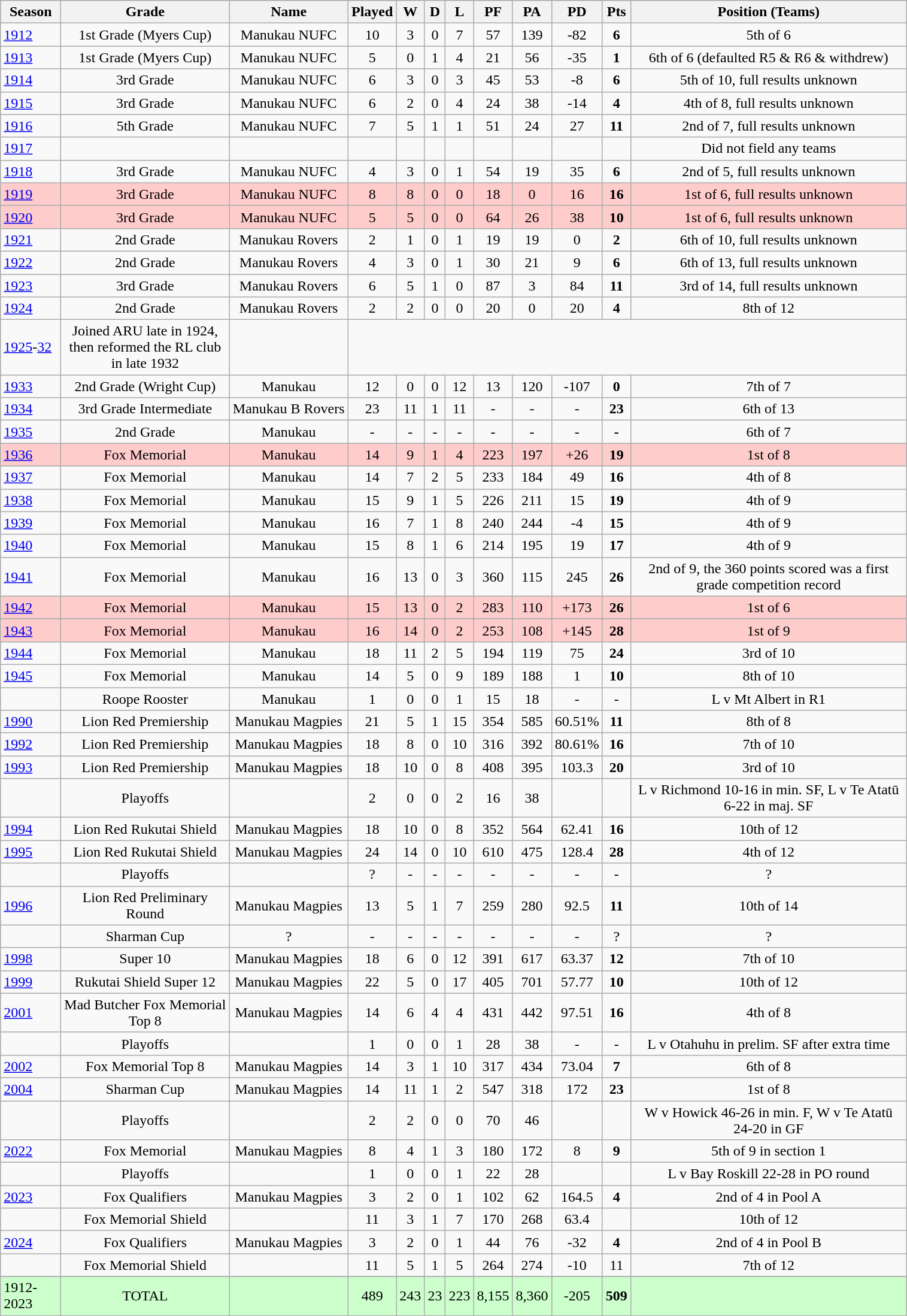<table class="wikitable" style="text-align:center;">
<tr>
<th width=60>Season</th>
<th width=180 abbr="Grade">Grade</th>
<th width=125 abbr="Name">Name</th>
<th width=15 abbr="Played">Played</th>
<th width=15 abbr="Won">W</th>
<th width=15 abbr="Drawn">D</th>
<th width=15 abbr="Lost">L</th>
<th width=20 abbr="Points for">PF</th>
<th width=20 abbr="Points against">PA</th>
<th width=20 abbr="Points difference">PD</th>
<th width=20 abbr="Points">Pts</th>
<th width=300>Position (Teams)</th>
</tr>
<tr>
<td style="text-align:left;"><a href='#'>1912</a></td>
<td>1st Grade (Myers Cup)</td>
<td>Manukau NUFC</td>
<td>10</td>
<td>3</td>
<td>0</td>
<td>7</td>
<td>57</td>
<td>139</td>
<td>-82</td>
<td><strong>6</strong></td>
<td>5th of 6</td>
</tr>
<tr>
<td style="text-align:left;"><a href='#'>1913</a></td>
<td>1st Grade (Myers Cup)</td>
<td>Manukau NUFC</td>
<td>5</td>
<td>0</td>
<td>1</td>
<td>4</td>
<td>21</td>
<td>56</td>
<td>-35</td>
<td><strong>1</strong></td>
<td>6th of 6 (defaulted R5 & R6 & withdrew)</td>
</tr>
<tr>
<td style="text-align:left;"><a href='#'>1914</a></td>
<td>3rd Grade</td>
<td>Manukau NUFC</td>
<td>6</td>
<td>3</td>
<td>0</td>
<td>3</td>
<td>45</td>
<td>53</td>
<td>-8</td>
<td><strong>6</strong></td>
<td>5th of 10, full results unknown</td>
</tr>
<tr>
<td style="text-align:left;"><a href='#'>1915</a></td>
<td>3rd Grade</td>
<td>Manukau NUFC</td>
<td>6</td>
<td>2</td>
<td>0</td>
<td>4</td>
<td>24</td>
<td>38</td>
<td>-14</td>
<td><strong>4</strong></td>
<td>4th of 8, full results unknown</td>
</tr>
<tr>
<td style="text-align:left;"><a href='#'>1916</a></td>
<td>5th Grade</td>
<td>Manukau NUFC</td>
<td>7</td>
<td>5</td>
<td>1</td>
<td>1</td>
<td>51</td>
<td>24</td>
<td>27</td>
<td><strong>11</strong></td>
<td>2nd of 7, full results unknown</td>
</tr>
<tr>
<td style="text-align:left;"><a href='#'>1917</a></td>
<td></td>
<td></td>
<td></td>
<td></td>
<td></td>
<td></td>
<td></td>
<td></td>
<td></td>
<td></td>
<td>Did not field any teams</td>
</tr>
<tr>
<td style="text-align:left;"><a href='#'>1918</a></td>
<td>3rd Grade</td>
<td>Manukau NUFC</td>
<td>4</td>
<td>3</td>
<td>0</td>
<td>1</td>
<td>54</td>
<td>19</td>
<td>35</td>
<td><strong>6</strong></td>
<td>2nd of 5, full results unknown</td>
</tr>
<tr style="background: #FFCCCC;">
<td style="text-align:left;"><a href='#'>1919</a></td>
<td>3rd Grade</td>
<td>Manukau NUFC</td>
<td>8</td>
<td>8</td>
<td>0</td>
<td>0</td>
<td>18</td>
<td>0</td>
<td>16</td>
<td><strong>16</strong></td>
<td>1st of 6, full results unknown</td>
</tr>
<tr style="background: #FFCCCC;">
<td style="text-align:left;"><a href='#'>1920</a></td>
<td>3rd Grade</td>
<td>Manukau NUFC</td>
<td>5</td>
<td>5</td>
<td>0</td>
<td>0</td>
<td>64</td>
<td>26</td>
<td>38</td>
<td><strong>10</strong></td>
<td>1st of 6, full results unknown</td>
</tr>
<tr>
<td style="text-align:left;"><a href='#'>1921</a></td>
<td>2nd Grade</td>
<td>Manukau Rovers</td>
<td>2</td>
<td>1</td>
<td>0</td>
<td>1</td>
<td>19</td>
<td>19</td>
<td>0</td>
<td><strong>2</strong></td>
<td>6th of 10, full results unknown</td>
</tr>
<tr>
<td style="text-align:left;"><a href='#'>1922</a></td>
<td>2nd Grade</td>
<td>Manukau Rovers</td>
<td>4</td>
<td>3</td>
<td>0</td>
<td>1</td>
<td>30</td>
<td>21</td>
<td>9</td>
<td><strong>6</strong></td>
<td>6th of 13, full results unknown</td>
</tr>
<tr>
<td style="text-align:left;"><a href='#'>1923</a></td>
<td>3rd Grade</td>
<td>Manukau Rovers</td>
<td>6</td>
<td>5</td>
<td>1</td>
<td>0</td>
<td>87</td>
<td>3</td>
<td>84</td>
<td><strong>11</strong></td>
<td>3rd of 14, full results unknown</td>
</tr>
<tr>
<td style="text-align:left;"><a href='#'>1924</a></td>
<td>2nd Grade</td>
<td>Manukau Rovers</td>
<td>2</td>
<td>2</td>
<td>0</td>
<td>0</td>
<td>20</td>
<td>0</td>
<td>20</td>
<td><strong>4</strong></td>
<td>8th of 12</td>
</tr>
<tr>
<td style="text-align:left;"><a href='#'>1925</a>-<a href='#'>32</a></td>
<td>Joined ARU late in 1924, then reformed the RL club in late 1932</td>
<td></td>
</tr>
<tr>
<td style="text-align:left;"><a href='#'>1933</a></td>
<td>2nd Grade (Wright Cup)</td>
<td>Manukau</td>
<td>12</td>
<td>0</td>
<td>0</td>
<td>12</td>
<td>13</td>
<td>120</td>
<td>-107</td>
<td><strong>0</strong></td>
<td>7th of 7</td>
</tr>
<tr>
<td style="text-align:left;"><a href='#'>1934</a></td>
<td>3rd Grade Intermediate</td>
<td>Manukau B Rovers</td>
<td>23</td>
<td>11</td>
<td>1</td>
<td>11</td>
<td>-</td>
<td>-</td>
<td>-</td>
<td><strong>23</strong></td>
<td>6th of 13</td>
</tr>
<tr>
<td style="text-align:left;"><a href='#'>1935</a></td>
<td>2nd Grade</td>
<td>Manukau</td>
<td>-</td>
<td>-</td>
<td>-</td>
<td>-</td>
<td>-</td>
<td>-</td>
<td>-</td>
<td><strong>-</strong></td>
<td>6th of 7</td>
</tr>
<tr style="background: #FFCCCC;">
<td style="text-align:left;"><a href='#'>1936</a></td>
<td>Fox Memorial</td>
<td>Manukau</td>
<td>14</td>
<td>9</td>
<td>1</td>
<td>4</td>
<td>223</td>
<td>197</td>
<td>+26</td>
<td><strong>19</strong></td>
<td>1st of 8</td>
</tr>
<tr>
<td style="text-align:left;"><a href='#'>1937</a></td>
<td>Fox Memorial</td>
<td>Manukau</td>
<td>14</td>
<td>7</td>
<td>2</td>
<td>5</td>
<td>233</td>
<td>184</td>
<td>49</td>
<td><strong>16</strong></td>
<td>4th of 8</td>
</tr>
<tr>
<td style="text-align:left;"><a href='#'>1938</a></td>
<td>Fox Memorial</td>
<td>Manukau</td>
<td>15</td>
<td>9</td>
<td>1</td>
<td>5</td>
<td>226</td>
<td>211</td>
<td>15</td>
<td><strong>19</strong></td>
<td>4th of 9</td>
</tr>
<tr>
<td style="text-align:left;"><a href='#'>1939</a></td>
<td>Fox Memorial</td>
<td>Manukau</td>
<td>16</td>
<td>7</td>
<td>1</td>
<td>8</td>
<td>240</td>
<td>244</td>
<td>-4</td>
<td><strong>15</strong></td>
<td>4th of 9</td>
</tr>
<tr>
<td style="text-align:left;"><a href='#'>1940</a></td>
<td>Fox Memorial</td>
<td>Manukau</td>
<td>15</td>
<td>8</td>
<td>1</td>
<td>6</td>
<td>214</td>
<td>195</td>
<td>19</td>
<td><strong>17</strong></td>
<td>4th of 9</td>
</tr>
<tr>
<td style="text-align:left;"><a href='#'>1941</a></td>
<td>Fox Memorial</td>
<td>Manukau</td>
<td>16</td>
<td>13</td>
<td>0</td>
<td>3</td>
<td>360</td>
<td>115</td>
<td>245</td>
<td><strong>26</strong></td>
<td>2nd of 9, the 360 points scored was a first grade competition record</td>
</tr>
<tr style="background: #FFCCCC;">
<td style="text-align:left;"><a href='#'>1942</a></td>
<td>Fox Memorial</td>
<td>Manukau</td>
<td>15</td>
<td>13</td>
<td>0</td>
<td>2</td>
<td>283</td>
<td>110</td>
<td>+173</td>
<td><strong>26</strong></td>
<td>1st of 6</td>
</tr>
<tr>
</tr>
<tr style="background: #FFCCCC;">
<td style="text-align:left;"><a href='#'>1943</a></td>
<td>Fox Memorial</td>
<td>Manukau</td>
<td>16</td>
<td>14</td>
<td>0</td>
<td>2</td>
<td>253</td>
<td>108</td>
<td>+145</td>
<td><strong>28</strong></td>
<td>1st of 9</td>
</tr>
<tr>
<td style="text-align:left;"><a href='#'>1944</a></td>
<td>Fox Memorial</td>
<td>Manukau</td>
<td>18</td>
<td>11</td>
<td>2</td>
<td>5</td>
<td>194</td>
<td>119</td>
<td>75</td>
<td><strong>24</strong></td>
<td>3rd of 10</td>
</tr>
<tr>
<td style="text-align:left;"><a href='#'>1945</a></td>
<td>Fox Memorial</td>
<td>Manukau</td>
<td>14</td>
<td>5</td>
<td>0</td>
<td>9</td>
<td>189</td>
<td>188</td>
<td>1</td>
<td><strong>10</strong></td>
<td>8th of 10</td>
</tr>
<tr>
<td style="text-align:left;"></td>
<td>Roope Rooster</td>
<td>Manukau</td>
<td>1</td>
<td>0</td>
<td>0</td>
<td>1</td>
<td>15</td>
<td>18</td>
<td>-</td>
<td>-</td>
<td>L v Mt Albert in R1</td>
</tr>
<tr>
<td style="text-align:left;"><a href='#'>1990</a></td>
<td>Lion Red Premiership</td>
<td>Manukau Magpies</td>
<td>21</td>
<td>5</td>
<td>1</td>
<td>15</td>
<td>354</td>
<td>585</td>
<td>60.51%</td>
<td><strong>11</strong></td>
<td>8th of 8</td>
</tr>
<tr>
<td style="text-align:left;"><a href='#'>1992</a></td>
<td>Lion Red Premiership</td>
<td>Manukau Magpies</td>
<td>18</td>
<td>8</td>
<td>0</td>
<td>10</td>
<td>316</td>
<td>392</td>
<td>80.61%</td>
<td><strong>16</strong></td>
<td>7th of 10</td>
</tr>
<tr>
<td style="text-align:left;"><a href='#'>1993</a></td>
<td>Lion Red Premiership</td>
<td>Manukau Magpies</td>
<td>18</td>
<td>10</td>
<td>0</td>
<td>8</td>
<td>408</td>
<td>395</td>
<td>103.3</td>
<td><strong>20</strong></td>
<td>3rd of 10</td>
</tr>
<tr>
<td style="text-align:left;"></td>
<td>Playoffs</td>
<td></td>
<td>2</td>
<td>0</td>
<td>0</td>
<td>2</td>
<td>16</td>
<td>38</td>
<td></td>
<td></td>
<td>L v Richmond 10-16 in min. SF, L v Te Atatū 6-22 in maj. SF</td>
</tr>
<tr>
<td style="text-align:left;"><a href='#'>1994</a></td>
<td>Lion Red Rukutai Shield</td>
<td>Manukau Magpies</td>
<td>18</td>
<td>10</td>
<td>0</td>
<td>8</td>
<td>352</td>
<td>564</td>
<td>62.41</td>
<td><strong>16</strong></td>
<td>10th of 12</td>
</tr>
<tr>
<td style="text-align:left;"><a href='#'>1995</a></td>
<td>Lion Red Rukutai Shield</td>
<td>Manukau Magpies</td>
<td>24</td>
<td>14</td>
<td>0</td>
<td>10</td>
<td>610</td>
<td>475</td>
<td>128.4</td>
<td><strong>28</strong></td>
<td>4th of 12</td>
</tr>
<tr>
<td style="text-align:left;"></td>
<td>Playoffs</td>
<td></td>
<td>?</td>
<td>-</td>
<td>-</td>
<td>-</td>
<td>-</td>
<td>-</td>
<td>-</td>
<td>-</td>
<td>?</td>
</tr>
<tr>
<td style="text-align:left;"><a href='#'>1996</a></td>
<td>Lion Red Preliminary Round</td>
<td>Manukau Magpies</td>
<td>13</td>
<td>5</td>
<td>1</td>
<td>7</td>
<td>259</td>
<td>280</td>
<td>92.5</td>
<td><strong>11</strong></td>
<td>10th of 14</td>
</tr>
<tr>
<td style="text-align:left;"></td>
<td>Sharman Cup</td>
<td>?</td>
<td>-</td>
<td>-</td>
<td>-</td>
<td>-</td>
<td>-</td>
<td>-</td>
<td>-</td>
<td>?</td>
<td>?</td>
</tr>
<tr>
<td style="text-align:left;"><a href='#'>1998</a></td>
<td>Super 10</td>
<td>Manukau Magpies</td>
<td>18</td>
<td>6</td>
<td>0</td>
<td>12</td>
<td>391</td>
<td>617</td>
<td>63.37</td>
<td><strong>12</strong></td>
<td>7th of 10</td>
</tr>
<tr>
<td style="text-align:left;"><a href='#'>1999</a></td>
<td>Rukutai Shield Super 12</td>
<td>Manukau Magpies</td>
<td>22</td>
<td>5</td>
<td>0</td>
<td>17</td>
<td>405</td>
<td>701</td>
<td>57.77</td>
<td><strong>10</strong></td>
<td>10th of 12</td>
</tr>
<tr>
<td style="text-align:left;"><a href='#'>2001</a></td>
<td>Mad Butcher Fox Memorial Top 8</td>
<td>Manukau Magpies</td>
<td>14</td>
<td>6</td>
<td>4</td>
<td>4</td>
<td>431</td>
<td>442</td>
<td>97.51</td>
<td><strong>16</strong></td>
<td>4th of 8</td>
</tr>
<tr>
<td style="text-align:left;"></td>
<td>Playoffs</td>
<td></td>
<td>1</td>
<td>0</td>
<td>0</td>
<td>1</td>
<td>28</td>
<td>38</td>
<td>-</td>
<td>-</td>
<td>L v Otahuhu in prelim. SF after extra time</td>
</tr>
<tr>
<td style="text-align:left;"><a href='#'>2002</a></td>
<td>Fox Memorial Top 8</td>
<td>Manukau Magpies</td>
<td>14</td>
<td>3</td>
<td>1</td>
<td>10</td>
<td>317</td>
<td>434</td>
<td>73.04</td>
<td><strong>7</strong></td>
<td>6th of 8</td>
</tr>
<tr>
<td style="text-align:left;"><a href='#'>2004</a></td>
<td>Sharman Cup</td>
<td>Manukau Magpies</td>
<td>14</td>
<td>11</td>
<td>1</td>
<td>2</td>
<td>547</td>
<td>318</td>
<td>172</td>
<td><strong>23</strong></td>
<td>1st of 8</td>
</tr>
<tr>
<td style="text-align:left;"></td>
<td>Playoffs</td>
<td></td>
<td>2</td>
<td>2</td>
<td>0</td>
<td>0</td>
<td>70</td>
<td>46</td>
<td></td>
<td></td>
<td>W v Howick 46-26 in min. F, W v Te Atatū 24-20 in GF</td>
</tr>
<tr>
<td style="text-align:left;"><a href='#'>2022</a></td>
<td>Fox Memorial</td>
<td>Manukau Magpies</td>
<td>8</td>
<td>4</td>
<td>1</td>
<td>3</td>
<td>180</td>
<td>172</td>
<td>8</td>
<td><strong>9</strong></td>
<td>5th of 9 in section 1</td>
</tr>
<tr>
<td style="text-align:left;"></td>
<td>Playoffs</td>
<td></td>
<td>1</td>
<td>0</td>
<td>0</td>
<td>1</td>
<td>22</td>
<td>28</td>
<td></td>
<td></td>
<td>L v Bay Roskill 22-28 in PO round</td>
</tr>
<tr>
<td style="text-align:left;"><a href='#'>2023</a></td>
<td>Fox Qualifiers</td>
<td>Manukau Magpies</td>
<td>3</td>
<td>2</td>
<td>0</td>
<td>1</td>
<td>102</td>
<td>62</td>
<td>164.5</td>
<td><strong>4</strong></td>
<td>2nd of 4 in Pool A</td>
</tr>
<tr>
<td style="text-align:left;"></td>
<td>Fox Memorial Shield</td>
<td></td>
<td>11</td>
<td>3</td>
<td>1</td>
<td>7</td>
<td>170</td>
<td>268</td>
<td>63.4</td>
<td></td>
<td>10th of 12</td>
</tr>
<tr>
<td style="text-align:left;"><a href='#'>2024</a></td>
<td>Fox Qualifiers</td>
<td>Manukau Magpies</td>
<td>3</td>
<td>2</td>
<td>0</td>
<td>1</td>
<td>44</td>
<td>76</td>
<td>-32</td>
<td><strong>4</strong></td>
<td>2nd of 4 in Pool B</td>
</tr>
<tr>
<td style="text-align:left;"></td>
<td>Fox Memorial Shield</td>
<td></td>
<td>11</td>
<td>5</td>
<td>1</td>
<td>5</td>
<td>264</td>
<td>274</td>
<td>-10</td>
<td>11</td>
<td>7th of 12</td>
</tr>
<tr>
</tr>
<tr style="background: #ccffcc;">
<td style="text-align:left;">1912-2023</td>
<td>TOTAL</td>
<td></td>
<td>489</td>
<td>243</td>
<td>23</td>
<td>223</td>
<td>8,155</td>
<td>8,360</td>
<td>-205</td>
<td><strong>509</strong></td>
<td></td>
</tr>
</table>
